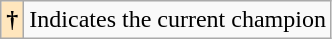<table class="wikitable">
<tr>
<th style="background-color:#FFE6BD">†</th>
<td>Indicates the current champion</td>
</tr>
</table>
